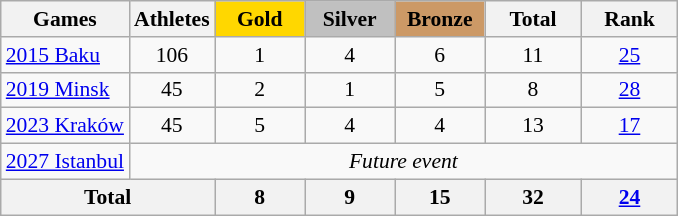<table class="wikitable" style="text-align:center; font-size:90%;">
<tr>
<th>Games</th>
<th>Athletes</th>
<td style="background:gold; width:3.7em; font-weight:bold;">Gold</td>
<td style="background:silver; width:3.7em; font-weight:bold;">Silver</td>
<td style="background:#cc9966; width:3.7em; font-weight:bold;">Bronze</td>
<th style="width:4em; font-weight:bold;">Total</th>
<th style="width:4em; font-weight:bold;">Rank</th>
</tr>
<tr>
<td align=left> <a href='#'>2015 Baku</a></td>
<td>106</td>
<td>1</td>
<td>4</td>
<td>6</td>
<td>11</td>
<td><a href='#'>25</a></td>
</tr>
<tr>
<td align=left> <a href='#'>2019 Minsk</a></td>
<td>45</td>
<td>2</td>
<td>1</td>
<td>5</td>
<td>8</td>
<td><a href='#'>28</a></td>
</tr>
<tr>
<td align=left> <a href='#'>2023 Kraków</a></td>
<td>45</td>
<td>5</td>
<td>4</td>
<td>4</td>
<td>13</td>
<td><a href='#'>17</a></td>
</tr>
<tr>
<td align=left> <a href='#'>2027 Istanbul</a></td>
<td colspan=6><em>Future event</em></td>
</tr>
<tr>
<th colspan=2>Total</th>
<th>8</th>
<th>9</th>
<th>15</th>
<th>32</th>
<th><a href='#'>24</a></th>
</tr>
</table>
